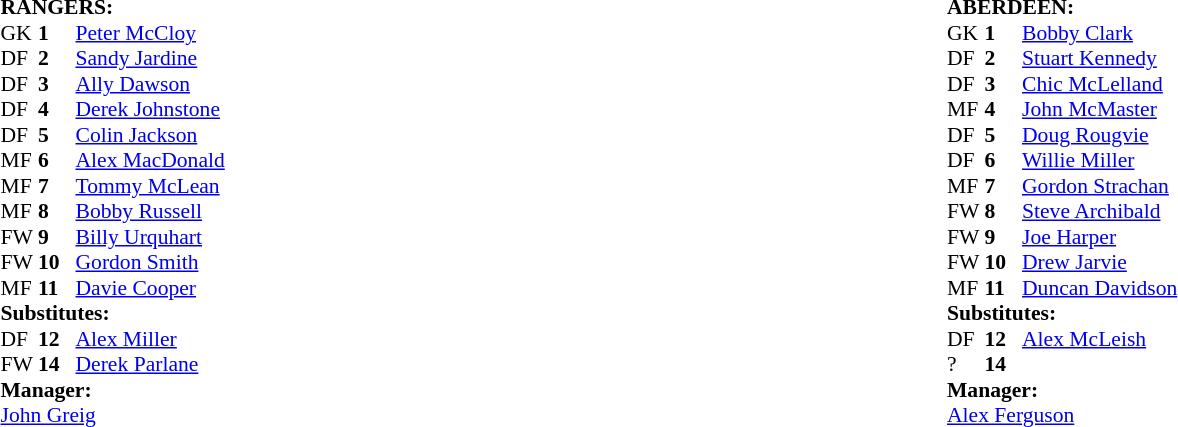<table width="100%">
<tr>
<td valign="top" width="50%"><br><table style="font-size: 90%" cellspacing="0" cellpadding="0">
<tr>
<td colspan="4"><strong>RANGERS:</strong></td>
</tr>
<tr>
<th width="25"></th>
<th width="25"></th>
</tr>
<tr>
<td>GK</td>
<td><strong>1</strong></td>
<td><a href='#'>Peter McCloy</a></td>
</tr>
<tr>
<td>DF</td>
<td><strong>2</strong></td>
<td><a href='#'>Sandy Jardine</a></td>
</tr>
<tr>
<td>DF</td>
<td><strong>3</strong></td>
<td><a href='#'>Ally Dawson</a></td>
</tr>
<tr>
<td>DF</td>
<td><strong>4</strong></td>
<td><a href='#'>Derek Johnstone</a></td>
</tr>
<tr>
<td>DF</td>
<td><strong>5</strong></td>
<td><a href='#'>Colin Jackson</a></td>
</tr>
<tr>
<td>MF</td>
<td><strong>6</strong></td>
<td><a href='#'>Alex MacDonald</a></td>
</tr>
<tr>
<td>MF</td>
<td><strong>7</strong></td>
<td><a href='#'>Tommy McLean</a></td>
</tr>
<tr>
<td>MF</td>
<td><strong>8</strong></td>
<td><a href='#'>Bobby Russell</a></td>
</tr>
<tr>
<td>FW</td>
<td><strong>9</strong></td>
<td><a href='#'>Billy Urquhart</a></td>
<td></td>
</tr>
<tr>
<td>FW</td>
<td><strong>10</strong></td>
<td><a href='#'>Gordon Smith</a></td>
<td></td>
<td></td>
</tr>
<tr>
<td>MF</td>
<td><strong>11</strong></td>
<td><a href='#'>Davie Cooper</a></td>
</tr>
<tr>
<td colspan=4><strong>Substitutes:</strong></td>
</tr>
<tr>
<td>DF</td>
<td><strong>12</strong></td>
<td><a href='#'>Alex Miller</a></td>
<td></td>
</tr>
<tr>
<td>FW</td>
<td><strong>14</strong></td>
<td><a href='#'>Derek Parlane</a></td>
<td></td>
<td></td>
</tr>
<tr>
<td colspan=4><strong>Manager:</strong></td>
</tr>
<tr>
<td colspan="4"><a href='#'>John Greig</a></td>
</tr>
</table>
</td>
<td valign="top" width="50%"><br><table style="font-size: 90%" cellspacing="0" cellpadding="0">
<tr>
<td colspan="4"><strong>ABERDEEN:</strong></td>
</tr>
<tr>
<th width="25"></th>
<th width="25"></th>
</tr>
<tr>
<td>GK</td>
<td><strong>1</strong></td>
<td><a href='#'>Bobby Clark</a></td>
</tr>
<tr>
<td>DF</td>
<td><strong>2</strong></td>
<td><a href='#'>Stuart Kennedy</a></td>
</tr>
<tr>
<td>DF</td>
<td><strong>3</strong></td>
<td><a href='#'>Chic McLelland</a></td>
</tr>
<tr>
<td>MF</td>
<td><strong>4</strong></td>
<td><a href='#'>John McMaster</a></td>
</tr>
<tr>
<td>DF</td>
<td><strong>5</strong></td>
<td><a href='#'>Doug Rougvie</a></td>
<td></td>
</tr>
<tr>
<td>DF</td>
<td><strong>6</strong></td>
<td><a href='#'>Willie Miller</a></td>
</tr>
<tr>
<td>MF</td>
<td><strong>7</strong></td>
<td><a href='#'>Gordon Strachan</a></td>
</tr>
<tr>
<td>FW</td>
<td><strong>8</strong></td>
<td><a href='#'>Steve Archibald</a></td>
</tr>
<tr>
<td>FW</td>
<td><strong>9</strong></td>
<td><a href='#'>Joe Harper</a></td>
</tr>
<tr>
<td>FW</td>
<td><strong>10</strong></td>
<td><a href='#'>Drew Jarvie</a></td>
<td></td>
</tr>
<tr>
<td>MF</td>
<td><strong>11</strong></td>
<td><a href='#'>Duncan Davidson</a></td>
</tr>
<tr>
<td colspan=4><strong>Substitutes:</strong></td>
</tr>
<tr>
<td>DF</td>
<td><strong>12</strong></td>
<td><a href='#'>Alex McLeish</a></td>
<td></td>
</tr>
<tr>
<td>?</td>
<td><strong>14</strong></td>
<td></td>
</tr>
<tr>
<td colspan=4><strong>Manager:</strong></td>
</tr>
<tr>
<td colspan="4"><a href='#'>Alex Ferguson</a></td>
</tr>
</table>
</td>
</tr>
</table>
